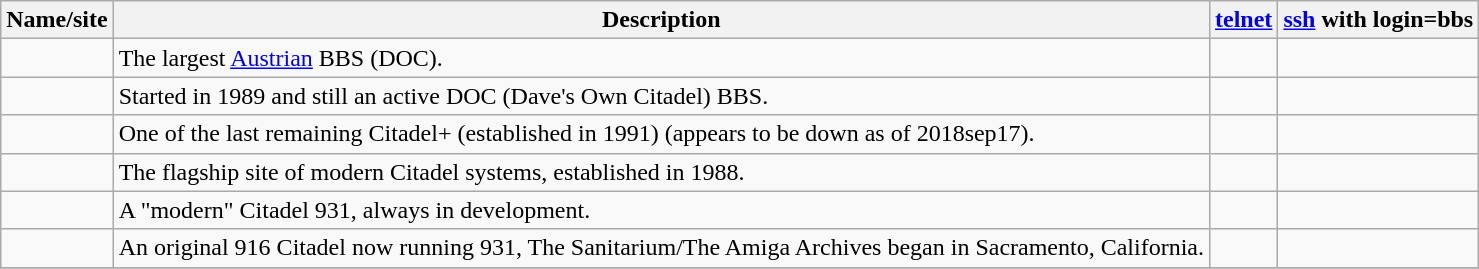<table class="wikitable">
<tr>
<th>Name/site</th>
<th>Description</th>
<th><a href='#'>telnet</a></th>
<th><a href='#'>ssh</a> with login=bbs</th>
</tr>
<tr>
<td></td>
<td>The largest <a href='#'>Austrian</a> BBS (DOC).</td>
<td></td>
<td></td>
</tr>
<tr>
<td></td>
<td>Started in 1989 and still an active DOC (Dave's Own Citadel) BBS.</td>
<td></td>
<td></td>
</tr>
<tr>
<td></td>
<td>One of the last remaining Citadel+ (established in 1991) (appears to be down as of 2018sep17).</td>
<td></td>
<td></td>
</tr>
<tr>
<td></td>
<td>The flagship site of modern Citadel systems, established in 1988.</td>
<td></td>
<td></td>
</tr>
<tr>
<td></td>
<td>A "modern" Citadel 931, always in development.</td>
<td></td>
<td></td>
</tr>
<tr>
<td></td>
<td>An original 916 Citadel now running 931, The Sanitarium/The Amiga Archives began in Sacramento, California.</td>
<td></td>
<td></td>
</tr>
<tr>
</tr>
</table>
